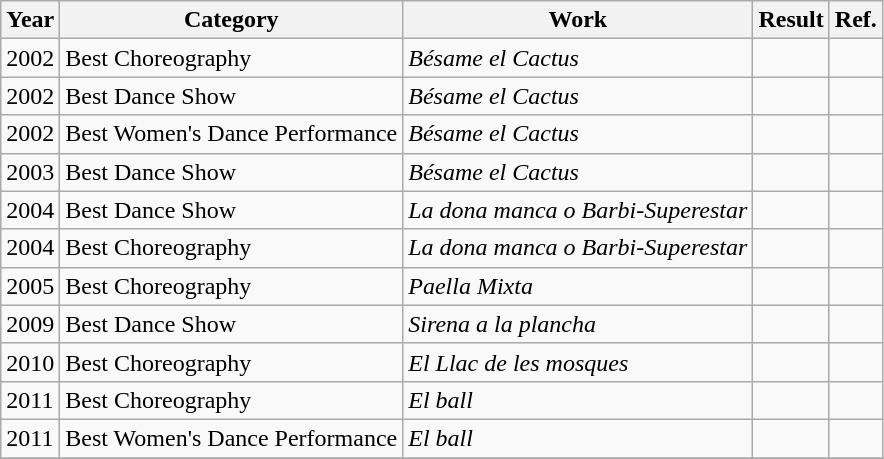<table class="wikitable">
<tr>
<th>Year</th>
<th>Category</th>
<th>Work</th>
<th>Result</th>
<th>Ref.</th>
</tr>
<tr>
<td>2002</td>
<td>Best Choreography</td>
<td><em>Bésame el Cactus</em></td>
<td></td>
<td></td>
</tr>
<tr>
<td>2002</td>
<td>Best Dance Show</td>
<td><em>Bésame el Cactus</em></td>
<td></td>
<td></td>
</tr>
<tr>
<td>2002</td>
<td>Best Women's Dance Performance</td>
<td><em>Bésame el Cactus</em></td>
<td></td>
<td></td>
</tr>
<tr>
<td>2003</td>
<td>Best Dance Show</td>
<td><em>Bésame el Cactus</em></td>
<td></td>
<td></td>
</tr>
<tr>
<td>2004</td>
<td>Best Dance Show</td>
<td><em>La dona manca o Barbi-Superestar</em></td>
<td></td>
<td></td>
</tr>
<tr>
<td>2004</td>
<td>Best Choreography</td>
<td><em>La dona manca o Barbi-Superestar</em></td>
<td></td>
<td></td>
</tr>
<tr>
<td>2005</td>
<td>Best Choreography</td>
<td><em>Paella Mixta</em></td>
<td></td>
<td></td>
</tr>
<tr>
<td>2009</td>
<td>Best Dance Show</td>
<td><em>Sirena a la plancha</em></td>
<td></td>
<td></td>
</tr>
<tr>
<td>2010</td>
<td>Best Choreography</td>
<td><em>El Llac de les mosques</em></td>
<td></td>
<td></td>
</tr>
<tr>
<td>2011</td>
<td>Best Choreography</td>
<td><em>El ball</em></td>
<td></td>
<td></td>
</tr>
<tr>
<td>2011</td>
<td>Best Women's Dance Performance</td>
<td><em>El ball</em></td>
<td></td>
<td></td>
</tr>
<tr>
</tr>
</table>
